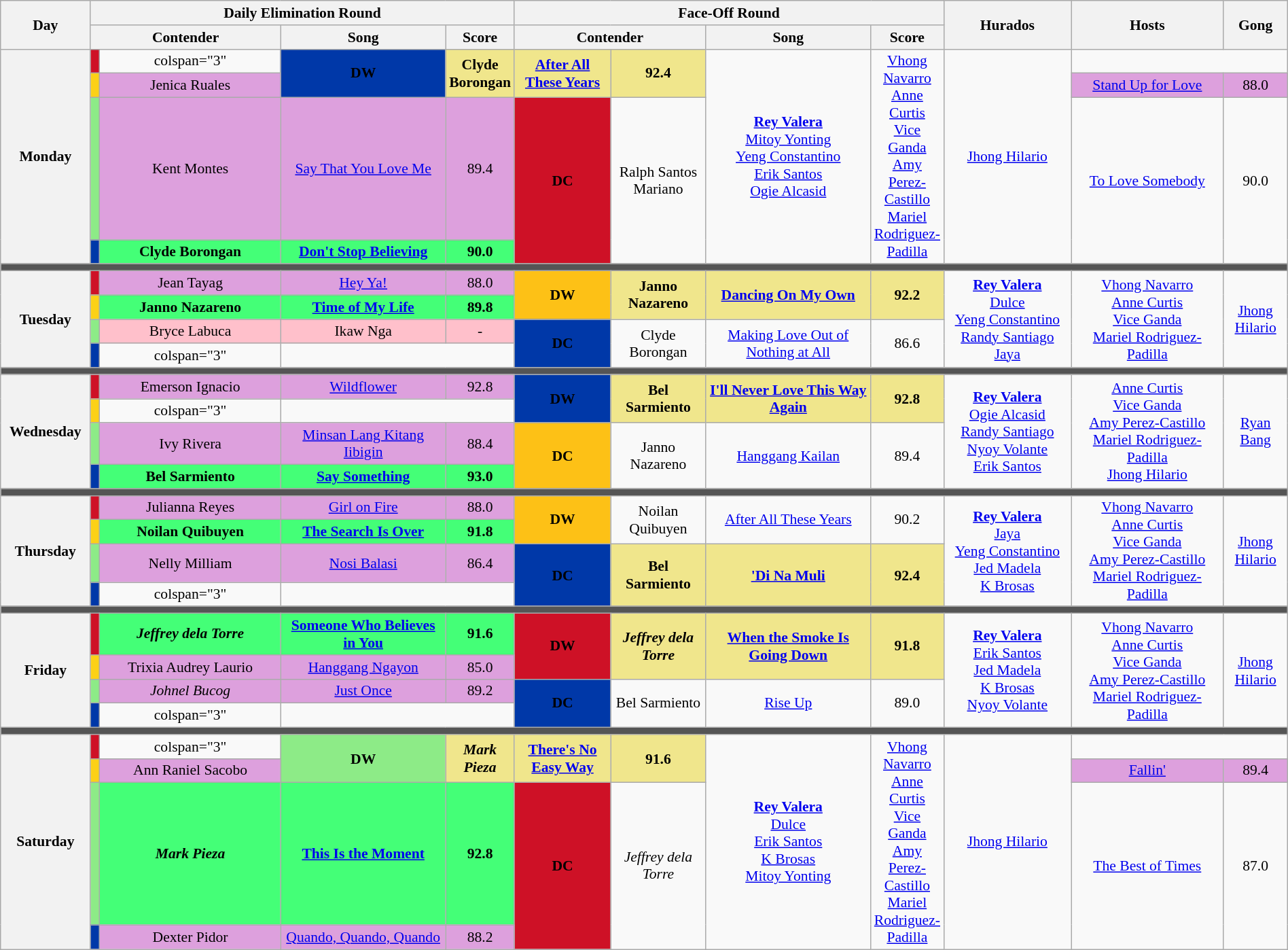<table class="wikitable mw-collapsible mw-collapsed" style="text-align:center; font-size:90%; width:100%;">
<tr>
<th rowspan="2" width="07%">Day</th>
<th colspan="4">Daily Elimination Round</th>
<th colspan="4">Face-Off Round</th>
<th rowspan="2" width="10%">Hurados</th>
<th rowspan="2" width="12%">Hosts</th>
<th rowspan="2" width="05%">Gong</th>
</tr>
<tr>
<th width="15%"  colspan=2>Contender</th>
<th width="13%">Song</th>
<th width="05%">Score</th>
<th width="15%"  colspan=2>Contender</th>
<th width="13%">Song</th>
<th width="05%">Score</th>
</tr>
<tr>
<th rowspan="4">Monday<br><small></small></th>
<th style="background-color:#CE1126;"></th>
<td>colspan="3" </td>
<th rowspan="2" style="background-color:#0038A8;";">DW</th>
<td rowspan="2" style="background:Khaki;"><strong>Clyde Borongan</strong></td>
<td rowspan="2" style="background:Khaki;"><strong><a href='#'>After All These Years</a></strong></td>
<td rowspan="2" style="background:Khaki;"><strong>92.4</strong></td>
<td rowspan="4"><strong><a href='#'>Rey Valera</a></strong><br><a href='#'>Mitoy Yonting</a><br><a href='#'>Yeng Constantino</a><br><a href='#'>Erik Santos</a><br><a href='#'>Ogie Alcasid</a></td>
<td rowspan="4"><a href='#'>Vhong Navarro</a><br><a href='#'>Anne Curtis</a><br><a href='#'>Vice Ganda</a><br><a href='#'>Amy Perez-Castillo</a><br><a href='#'>Mariel Rodriguez-Padilla</a></td>
<td rowspan="4"><a href='#'>Jhong Hilario</a></td>
</tr>
<tr>
<th style="background-color:#FCD116;"></th>
<td style="background:Plum;">Jenica Ruales</td>
<td style="background:Plum;"><a href='#'>Stand Up for Love</a></td>
<td style="background:Plum;">88.0</td>
</tr>
<tr>
<th style="background-color:#8deb87;"></th>
<td style="background:Plum;">Kent Montes</td>
<td style="background:Plum;"><a href='#'>Say That You Love Me</a></td>
<td style="background:Plum;">89.4</td>
<th rowspan="2" style="background-color:#CE1126;">DC</th>
<td rowspan="2">Ralph Santos Mariano</td>
<td rowspan="2"><a href='#'>To Love Somebody</a></td>
<td rowspan="2">90.0</td>
</tr>
<tr>
<th style="background-color:#0038A8;"></th>
<td style="background:#44ff77;"><strong>Clyde Borongan</strong></td>
<td style="background:#44ff77;"><strong><a href='#'>Don't Stop Believing</a></strong></td>
<td style="background:#44ff77;"><strong>90.0</strong></td>
</tr>
<tr>
<th colspan="12" style="background:#555;"></th>
</tr>
<tr>
<th rowspan="4">Tuesday<br><small></small></th>
<th style="background-color:#CE1126;"></th>
<td style="background:Plum;">Jean Tayag</td>
<td style="background:Plum;"><a href='#'>Hey Ya!</a></td>
<td style="background:Plum;">88.0</td>
<th rowspan="2" style="background-color:#FDC116;">DW</th>
<td rowspan="2" style="background:Khaki;"><strong>Janno Nazareno</strong></td>
<td rowspan="2" style="background:Khaki;"><strong><a href='#'>Dancing On My Own</a></strong></td>
<td rowspan="2" style="background:Khaki;"><strong>92.2</strong></td>
<td rowspan="4"><strong><a href='#'>Rey Valera</a></strong><br><a href='#'>Dulce</a><br><a href='#'>Yeng Constantino</a><br><a href='#'>Randy Santiago</a><br><a href='#'>Jaya</a></td>
<td rowspan="4"><a href='#'>Vhong Navarro</a><br><a href='#'>Anne Curtis</a><br><a href='#'>Vice Ganda</a><br><a href='#'>Mariel Rodriguez-Padilla</a></td>
<td rowspan="4"><a href='#'>Jhong Hilario</a></td>
</tr>
<tr>
<th style="background-color:#FCD116;"></th>
<td style="background:#44ff77;"><strong>Janno Nazareno</strong></td>
<td style="background:#44ff77;"><strong><a href='#'>Time of My Life</a></strong></td>
<td style="background:#44ff77;"><strong>89.8</strong></td>
</tr>
<tr>
<th style="background-color:#8deb87;"></th>
<td style="background:pink;">Bryce Labuca</td>
<td style="background:pink;">Ikaw Nga</td>
<td style="background:pink;">-</td>
<th rowspan="2" style="background-color:#0038A8;">DC</th>
<td rowspan="2">Clyde Borongan</td>
<td rowspan="2"><a href='#'>Making Love Out of Nothing at All</a></td>
<td rowspan="2">86.6</td>
</tr>
<tr>
<th style="background-color:#0038A8;"></th>
<td>colspan="3" </td>
</tr>
<tr>
<th colspan="12" style="background:#555;"></th>
</tr>
<tr>
<th rowspan="4">Wednesday<br><small></small></th>
<th style="background-color:#CE1126;"></th>
<td style="background:Plum;">Emerson Ignacio</td>
<td style="background:Plum;"><a href='#'>Wildflower</a></td>
<td style="background:Plum;">92.8</td>
<th rowspan="2" style="background-color:#0038A8;">DW</th>
<td rowspan="2" style="background:Khaki;"><strong>Bel Sarmiento</strong></td>
<td rowspan="2" style="background:Khaki;"><strong><a href='#'>I'll Never Love This Way Again</a></strong></td>
<td rowspan="2" style="background:Khaki;"><strong>92.8</strong></td>
<td rowspan="4"><strong><a href='#'>Rey Valera</a></strong><br><a href='#'>Ogie Alcasid</a><br><a href='#'>Randy Santiago</a><br><a href='#'>Nyoy Volante</a><br><a href='#'>Erik Santos</a></td>
<td rowspan="4"><a href='#'>Anne Curtis</a><br><a href='#'>Vice Ganda</a><br><a href='#'>Amy Perez-Castillo</a><br><a href='#'>Mariel Rodriguez-Padilla</a><br><a href='#'>Jhong Hilario</a></td>
<td rowspan="4"><a href='#'>Ryan Bang</a></td>
</tr>
<tr>
<th style="background-color:#FCD116;"></th>
<td>colspan="3" </td>
</tr>
<tr>
<th style="background-color:#8deb87;"></th>
<td style="background:Plum;">Ivy Rivera</td>
<td style="background:Plum;"><a href='#'>Minsan Lang Kitang Iibigin</a></td>
<td style="background:Plum;">88.4</td>
<th rowspan="2" style="background-color:#FDC116;">DC</th>
<td rowspan="2">Janno Nazareno</td>
<td rowspan="2"><a href='#'>Hanggang Kailan</a></td>
<td rowspan="2">89.4</td>
</tr>
<tr>
<th style="background-color:#0038A8;"></th>
<td style="background:#44ff77;"><strong>Bel Sarmiento</strong></td>
<td style="background:#44ff77;"><strong><a href='#'>Say Something</a></strong></td>
<td style="background:#44ff77;"><strong>93.0</strong></td>
</tr>
<tr>
<th colspan="12" style="background:#555;"></th>
</tr>
<tr>
<th rowspan="4">Thursday<br><small></small></th>
<th style="background-color:#CE1126;"></th>
<td style="background:Plum;">Julianna Reyes</td>
<td style="background:Plum;"><a href='#'>Girl on Fire</a></td>
<td style="background:Plum;">88.0</td>
<th rowspan="2" style="background-color:#FDC116;">DW</th>
<td rowspan="2">Noilan Quibuyen</td>
<td rowspan="2"><a href='#'>After All These Years</a></td>
<td rowspan="2">90.2</td>
<td rowspan="4"><strong><a href='#'>Rey Valera</a></strong><br><a href='#'>Jaya</a><br><a href='#'>Yeng Constantino</a><br><a href='#'>Jed Madela</a><br><a href='#'>K Brosas</a></td>
<td rowspan="4"><a href='#'>Vhong Navarro</a><br><a href='#'>Anne Curtis</a><br><a href='#'>Vice Ganda</a><br><a href='#'>Amy Perez-Castillo</a><br><a href='#'>Mariel Rodriguez-Padilla</a></td>
<td rowspan="4"><a href='#'>Jhong Hilario</a></td>
</tr>
<tr>
<th style="background-color:#FCD116;"></th>
<td style="background:#44ff77;"><strong>Noilan Quibuyen</strong></td>
<td style="background:#44ff77;"><strong><a href='#'>The Search Is Over</a></strong></td>
<td style="background:#44ff77;"><strong>91.8</strong></td>
</tr>
<tr>
<th style="background-color:#8deb87;"></th>
<td style="background:Plum;">Nelly Milliam</td>
<td style="background:Plum;"><a href='#'>Nosi Balasi</a></td>
<td style="background:Plum;">86.4</td>
<th rowspan="2" style="background-color:#0038A8;">DC</th>
<td rowspan="2" style="background:Khaki;"><strong>Bel Sarmiento</strong></td>
<td rowspan="2" style="background:Khaki;"><strong><a href='#'>'Di Na Muli</a></strong></td>
<td rowspan="2" style="background:Khaki;"><strong>92.4</strong></td>
</tr>
<tr>
<th style="background-color:#0038A8;"></th>
<td>colspan="3" </td>
</tr>
<tr>
<th colspan="12" style="background:#555;"></th>
</tr>
<tr>
<th rowspan="4">Friday<br><small></small></th>
<th style="background-color:#CE1126;"></th>
<td style="background:#44ff77;"><strong><em>Jeffrey dela Torre</em></strong></td>
<td style="background:#44ff77;"><strong><a href='#'>Someone Who Believes in You</a></strong></td>
<td style="background:#44ff77;"><strong>91.6</strong></td>
<th rowspan="2" style="background-color:#CE1126;">DW</th>
<td rowspan="2" style="background:Khaki;"><strong><em>Jeffrey dela Torre</em></strong></td>
<td rowspan="2" style="background:Khaki;"><strong><a href='#'>When the Smoke Is Going Down</a></strong></td>
<td rowspan="2" style="background:Khaki;"><strong>91.8</strong></td>
<td rowspan="4"><strong><a href='#'>Rey Valera</a></strong><br><a href='#'>Erik Santos</a><br><a href='#'>Jed Madela</a><br><a href='#'>K Brosas</a><br><a href='#'>Nyoy Volante</a></td>
<td rowspan="4"><a href='#'>Vhong Navarro</a><br><a href='#'>Anne Curtis</a><br><a href='#'>Vice Ganda</a><br><a href='#'>Amy Perez-Castillo</a><br><a href='#'>Mariel Rodriguez-Padilla</a></td>
<td rowspan="4"><a href='#'>Jhong Hilario</a></td>
</tr>
<tr>
<th style="background-color:#FCD116;"></th>
<td style="background:Plum;">Trixia Audrey Laurio</td>
<td style="background:Plum;"><a href='#'>Hanggang Ngayon</a></td>
<td style="background:Plum;">85.0</td>
</tr>
<tr>
<th style="background-color:#8deb87;"></th>
<td style="background:Plum;"><em>Johnel Bucog</em></td>
<td style="background:Plum;"><a href='#'>Just Once</a></td>
<td style="background:Plum;">89.2</td>
<th rowspan="2" style="background-color:#0038A8;">DC</th>
<td rowspan="2">Bel Sarmiento</td>
<td rowspan="2"><a href='#'>Rise Up</a></td>
<td rowspan="2">89.0</td>
</tr>
<tr>
<th style="background-color:#0038A8;"></th>
<td>colspan="3" </td>
</tr>
<tr>
<th colspan="12" style="background:#555;"></th>
</tr>
<tr>
<th rowspan="4">Saturday<br><small></small></th>
<th style="background-color:#CE1126;"></th>
<td>colspan="3" </td>
<th rowspan="2" style="background-color:#8deb87;">DW</th>
<td rowspan="2" style="background:Khaki;"><strong><em>Mark Pieza</em></strong></td>
<td rowspan="2" style="background:Khaki;"><strong><a href='#'>There's No Easy Way</a></strong></td>
<td rowspan="2" style="background:Khaki;"><strong>91.6</strong></td>
<td rowspan="4"><strong><a href='#'>Rey Valera</a></strong><br><a href='#'>Dulce</a><br><a href='#'>Erik Santos</a><br><a href='#'>K Brosas</a><br><a href='#'>Mitoy Yonting</a></td>
<td rowspan="4"><a href='#'>Vhong Navarro</a><br><a href='#'>Anne Curtis</a><br><a href='#'>Vice Ganda</a><br><a href='#'>Amy Perez-Castillo</a><br><a href='#'>Mariel Rodriguez-Padilla</a></td>
<td rowspan="4"><a href='#'>Jhong Hilario</a></td>
</tr>
<tr>
<th style="background-color:#FCD116;"></th>
<td style="background:Plum;">Ann Raniel Sacobo</td>
<td style="background:Plum;"><a href='#'>Fallin'</a></td>
<td style="background:Plum;">89.4</td>
</tr>
<tr>
<th style="background-color:#8deb87;"></th>
<td style="background:#44ff77;"><strong><em>Mark Pieza</em></strong></td>
<td style="background:#44ff77;"><strong><a href='#'>This Is the Moment</a></strong></td>
<td style="background:#44ff77;"><strong>92.8</strong></td>
<th rowspan="2" style="background-color:#CE1126;">DC</th>
<td rowspan="2"><em>Jeffrey dela Torre</em></td>
<td rowspan="2"><a href='#'>The Best of Times</a></td>
<td rowspan="2">87.0</td>
</tr>
<tr>
<th style="background-color:#0038A8;"></th>
<td style="background:Plum;">Dexter Pidor</td>
<td style="background:Plum;"><a href='#'>Quando, Quando, Quando</a></td>
<td style="background:Plum;">88.2</td>
</tr>
</table>
